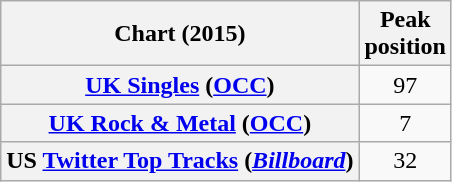<table class="wikitable sortable plainrowheaders" style="text-align:center">
<tr>
<th scope="col">Chart (2015)</th>
<th scope="col">Peak<br>position</th>
</tr>
<tr>
<th scope="row"><a href='#'>UK Singles</a> (<a href='#'>OCC</a>)</th>
<td>97</td>
</tr>
<tr>
<th scope="row"><a href='#'>UK Rock & Metal</a> (<a href='#'>OCC</a>)</th>
<td>7</td>
</tr>
<tr>
<th scope="row">US <a href='#'>Twitter Top Tracks</a> (<em><a href='#'>Billboard</a></em>)</th>
<td>32</td>
</tr>
</table>
